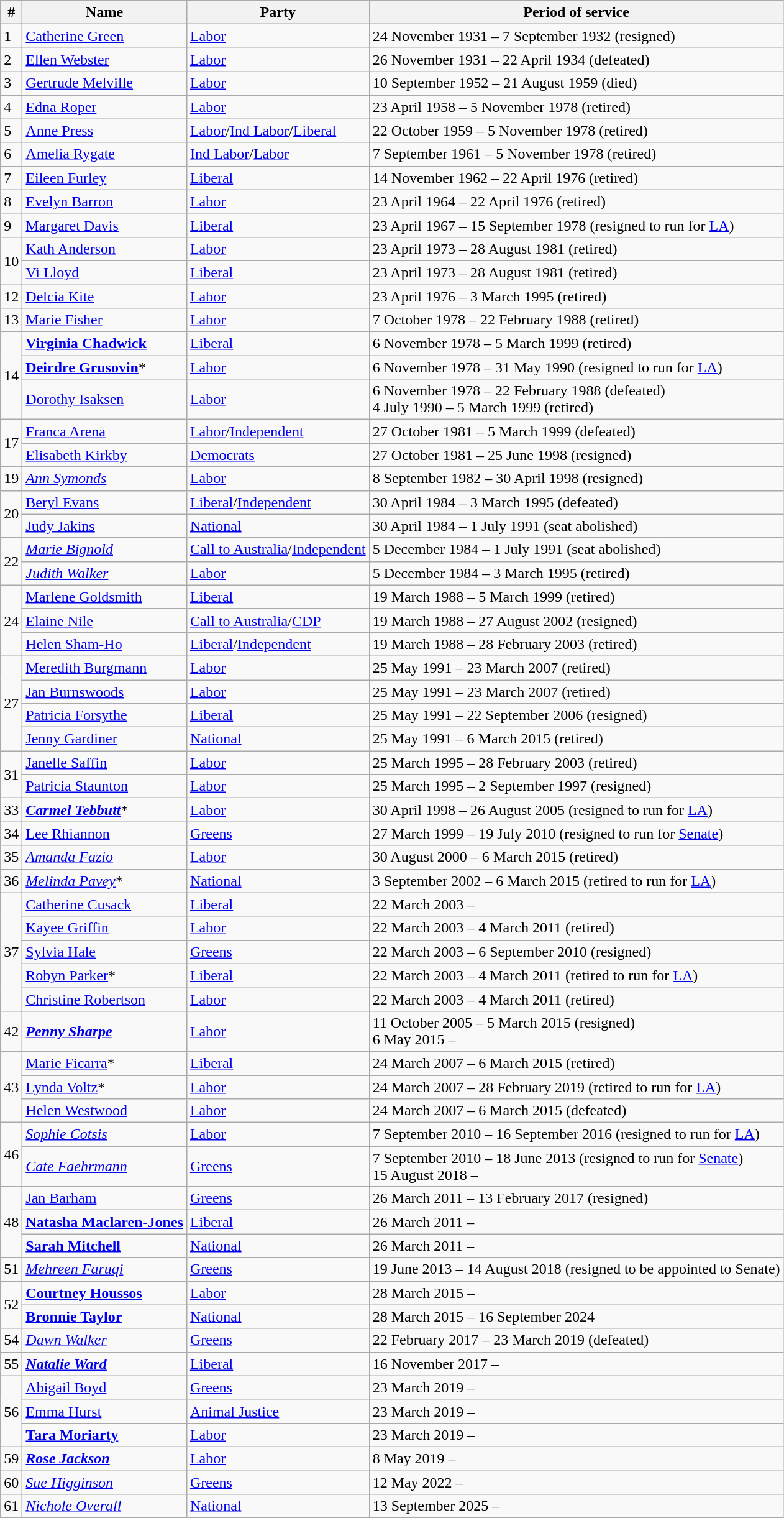<table class="wikitable">
<tr>
<th>#</th>
<th>Name</th>
<th>Party</th>
<th>Period of service</th>
</tr>
<tr>
<td>1</td>
<td><a href='#'>Catherine Green</a></td>
<td><a href='#'>Labor</a></td>
<td>24 November 1931 – 7 September 1932 (resigned)</td>
</tr>
<tr>
<td>2</td>
<td><a href='#'>Ellen Webster</a></td>
<td><a href='#'>Labor</a></td>
<td>26 November 1931 – 22 April 1934 (defeated)</td>
</tr>
<tr>
<td>3</td>
<td><a href='#'>Gertrude Melville</a></td>
<td><a href='#'>Labor</a></td>
<td>10 September 1952 – 21 August 1959 (died)</td>
</tr>
<tr>
<td>4</td>
<td><a href='#'>Edna Roper</a></td>
<td><a href='#'>Labor</a></td>
<td>23 April 1958 – 5 November 1978 (retired)</td>
</tr>
<tr>
<td>5</td>
<td><a href='#'>Anne Press</a></td>
<td><a href='#'>Labor</a>/<a href='#'>Ind Labor</a>/<a href='#'>Liberal</a></td>
<td>22 October 1959 – 5 November 1978 (retired)</td>
</tr>
<tr>
<td>6</td>
<td><a href='#'>Amelia Rygate</a></td>
<td><a href='#'>Ind Labor</a>/<a href='#'>Labor</a></td>
<td>7 September 1961 – 5 November 1978 (retired)</td>
</tr>
<tr>
<td>7</td>
<td><a href='#'>Eileen Furley</a></td>
<td><a href='#'>Liberal</a></td>
<td>14 November 1962 – 22 April 1976 (retired)</td>
</tr>
<tr>
<td>8</td>
<td><a href='#'>Evelyn Barron</a></td>
<td><a href='#'>Labor</a></td>
<td>23 April 1964 – 22 April 1976 (retired)</td>
</tr>
<tr>
<td>9</td>
<td><a href='#'>Margaret Davis</a></td>
<td><a href='#'>Liberal</a></td>
<td>23 April 1967 – 15 September 1978 (resigned to run for <a href='#'>LA</a>)</td>
</tr>
<tr>
<td rowspan=2>10</td>
<td><a href='#'>Kath Anderson</a></td>
<td><a href='#'>Labor</a></td>
<td>23 April 1973 – 28 August 1981 (retired)</td>
</tr>
<tr>
<td><a href='#'>Vi Lloyd</a></td>
<td><a href='#'>Liberal</a></td>
<td>23 April 1973 – 28 August 1981 (retired)</td>
</tr>
<tr>
<td>12</td>
<td><a href='#'>Delcia Kite</a></td>
<td><a href='#'>Labor</a></td>
<td>23 April 1976 – 3 March 1995 (retired)</td>
</tr>
<tr>
<td>13</td>
<td><a href='#'>Marie Fisher</a></td>
<td><a href='#'>Labor</a></td>
<td>7 October 1978 – 22 February 1988 (retired)</td>
</tr>
<tr>
<td rowspan=3>14</td>
<td><strong><a href='#'>Virginia Chadwick</a></strong></td>
<td><a href='#'>Liberal</a></td>
<td>6 November 1978 – 5 March 1999 (retired)</td>
</tr>
<tr>
<td><strong><a href='#'>Deirdre Grusovin</a></strong>*</td>
<td><a href='#'>Labor</a></td>
<td>6 November 1978 – 31 May 1990 (resigned to run for <a href='#'>LA</a>)</td>
</tr>
<tr>
<td><a href='#'>Dorothy Isaksen</a></td>
<td><a href='#'>Labor</a></td>
<td>6 November 1978 – 22 February 1988 (defeated) <br> 4 July 1990 – 5 March 1999 (retired)</td>
</tr>
<tr>
<td rowspan=2>17</td>
<td><a href='#'>Franca Arena</a></td>
<td><a href='#'>Labor</a>/<a href='#'>Independent</a></td>
<td>27 October 1981 – 5 March 1999 (defeated)</td>
</tr>
<tr>
<td><a href='#'>Elisabeth Kirkby</a></td>
<td><a href='#'>Democrats</a></td>
<td>27 October 1981 – 25 June 1998 (resigned)</td>
</tr>
<tr>
<td>19</td>
<td><em><a href='#'>Ann Symonds</a></em></td>
<td><a href='#'>Labor</a></td>
<td>8 September 1982 – 30 April 1998 (resigned)</td>
</tr>
<tr>
<td rowspan=2>20</td>
<td><a href='#'>Beryl Evans</a></td>
<td><a href='#'>Liberal</a>/<a href='#'>Independent</a></td>
<td>30 April 1984 – 3 March 1995 (defeated)</td>
</tr>
<tr>
<td><a href='#'>Judy Jakins</a></td>
<td><a href='#'>National</a></td>
<td>30 April 1984 – 1 July 1991 (seat abolished)</td>
</tr>
<tr>
<td rowspan=2>22</td>
<td><em><a href='#'>Marie Bignold</a></em></td>
<td><a href='#'>Call to Australia</a>/<a href='#'>Independent</a></td>
<td>5 December 1984 – 1 July 1991 (seat abolished)</td>
</tr>
<tr>
<td><em><a href='#'>Judith Walker</a></em></td>
<td><a href='#'>Labor</a></td>
<td>5 December 1984 – 3 March 1995 (retired)</td>
</tr>
<tr>
<td rowspan=3>24</td>
<td><a href='#'>Marlene Goldsmith</a></td>
<td><a href='#'>Liberal</a></td>
<td>19 March 1988 – 5 March 1999 (retired)</td>
</tr>
<tr>
<td><a href='#'>Elaine Nile</a></td>
<td><a href='#'>Call to Australia</a>/<a href='#'>CDP</a></td>
<td>19 March 1988 – 27 August 2002 (resigned)</td>
</tr>
<tr>
<td><a href='#'>Helen Sham-Ho</a></td>
<td><a href='#'>Liberal</a>/<a href='#'>Independent</a></td>
<td>19 March 1988 – 28 February 2003 (retired)</td>
</tr>
<tr>
<td rowspan=4>27</td>
<td><a href='#'>Meredith Burgmann</a></td>
<td><a href='#'>Labor</a></td>
<td>25 May 1991 – 23 March 2007 (retired)</td>
</tr>
<tr>
<td><a href='#'>Jan Burnswoods</a></td>
<td><a href='#'>Labor</a></td>
<td>25 May 1991 – 23 March 2007 (retired)</td>
</tr>
<tr>
<td><a href='#'>Patricia Forsythe</a></td>
<td><a href='#'>Liberal</a></td>
<td>25 May 1991 – 22 September 2006 (resigned)</td>
</tr>
<tr>
<td><a href='#'>Jenny Gardiner</a></td>
<td><a href='#'>National</a></td>
<td>25 May 1991 – 6 March 2015 (retired)</td>
</tr>
<tr>
<td rowspan=2>31</td>
<td><a href='#'>Janelle Saffin</a></td>
<td><a href='#'>Labor</a></td>
<td>25 March 1995 – 28 February 2003 (retired)</td>
</tr>
<tr>
<td><a href='#'>Patricia Staunton</a></td>
<td><a href='#'>Labor</a></td>
<td>25 March 1995 – 2 September 1997 (resigned)</td>
</tr>
<tr>
<td>33</td>
<td><strong><em><a href='#'>Carmel Tebbutt</a></em></strong>*</td>
<td><a href='#'>Labor</a></td>
<td>30 April 1998 – 26 August 2005 (resigned to run for <a href='#'>LA</a>)</td>
</tr>
<tr>
<td>34</td>
<td><a href='#'>Lee Rhiannon</a></td>
<td><a href='#'>Greens</a></td>
<td>27 March 1999 – 19 July 2010 (resigned to run for <a href='#'>Senate</a>)</td>
</tr>
<tr>
<td>35</td>
<td><em><a href='#'>Amanda Fazio</a></em></td>
<td><a href='#'>Labor</a></td>
<td>30 August 2000 – 6 March 2015 (retired)</td>
</tr>
<tr>
<td>36</td>
<td><em><a href='#'>Melinda Pavey</a></em>*</td>
<td><a href='#'>National</a></td>
<td>3 September 2002 – 6 March 2015 (retired to run for <a href='#'>LA</a>)</td>
</tr>
<tr>
<td rowspan=5>37</td>
<td><a href='#'>Catherine Cusack</a></td>
<td><a href='#'>Liberal</a></td>
<td>22 March 2003 –</td>
</tr>
<tr>
<td><a href='#'>Kayee Griffin</a></td>
<td><a href='#'>Labor</a></td>
<td>22 March 2003 – 4 March 2011 (retired)</td>
</tr>
<tr>
<td><a href='#'>Sylvia Hale</a></td>
<td><a href='#'>Greens</a></td>
<td>22 March 2003 – 6 September 2010 (resigned)</td>
</tr>
<tr>
<td><a href='#'>Robyn Parker</a>*</td>
<td><a href='#'>Liberal</a></td>
<td>22 March 2003 – 4 March 2011 (retired to run for <a href='#'>LA</a>)</td>
</tr>
<tr>
<td><a href='#'>Christine Robertson</a></td>
<td><a href='#'>Labor</a></td>
<td>22 March 2003 – 4 March 2011 (retired)</td>
</tr>
<tr>
<td>42</td>
<td><strong><em><a href='#'>Penny Sharpe</a></em></strong></td>
<td><a href='#'>Labor</a></td>
<td>11 October 2005 – 5 March 2015 (resigned) <br> 6 May 2015 –</td>
</tr>
<tr>
<td rowspan=3>43</td>
<td><a href='#'>Marie Ficarra</a>*</td>
<td><a href='#'>Liberal</a></td>
<td>24 March 2007 – 6 March 2015 (retired)</td>
</tr>
<tr>
<td><a href='#'>Lynda Voltz</a>*</td>
<td><a href='#'>Labor</a></td>
<td>24 March 2007 – 28 February 2019 (retired to run for <a href='#'>LA</a>)</td>
</tr>
<tr>
<td><a href='#'>Helen Westwood</a></td>
<td><a href='#'>Labor</a></td>
<td>24 March 2007 – 6 March 2015 (defeated)</td>
</tr>
<tr>
<td rowspan=2>46</td>
<td><em><a href='#'>Sophie Cotsis</a></em></td>
<td><a href='#'>Labor</a></td>
<td>7 September 2010 – 16 September 2016 (resigned to run for <a href='#'>LA</a>)</td>
</tr>
<tr>
<td><em><a href='#'>Cate Faehrmann</a></em></td>
<td><a href='#'>Greens</a></td>
<td>7 September 2010 – 18 June 2013 (resigned to run for <a href='#'>Senate</a>) <br> 15 August 2018 –</td>
</tr>
<tr>
<td rowspan=3>48</td>
<td><a href='#'>Jan Barham</a></td>
<td><a href='#'>Greens</a></td>
<td>26 March 2011 – 13 February 2017 (resigned)</td>
</tr>
<tr>
<td><strong><a href='#'>Natasha Maclaren-Jones</a></strong></td>
<td><a href='#'>Liberal</a></td>
<td>26 March 2011 –</td>
</tr>
<tr>
<td><strong><a href='#'>Sarah Mitchell</a></strong></td>
<td><a href='#'>National</a></td>
<td>26 March 2011 –</td>
</tr>
<tr>
<td>51</td>
<td><em><a href='#'>Mehreen Faruqi</a></em></td>
<td><a href='#'>Greens</a></td>
<td>19 June 2013 – 14 August 2018 (resigned to be appointed to Senate)</td>
</tr>
<tr>
<td rowspan=2>52</td>
<td><strong><a href='#'>Courtney Houssos</a></strong></td>
<td><a href='#'>Labor</a></td>
<td>28 March 2015 –</td>
</tr>
<tr>
<td><strong><a href='#'>Bronnie Taylor</a></strong></td>
<td><a href='#'>National</a></td>
<td>28 March 2015 – 16 September 2024</td>
</tr>
<tr>
<td>54</td>
<td><em><a href='#'>Dawn Walker</a></em></td>
<td><a href='#'>Greens</a></td>
<td>22 February 2017 – 23 March 2019 (defeated)</td>
</tr>
<tr>
<td>55</td>
<td><strong><em><a href='#'>Natalie Ward</a></em></strong></td>
<td><a href='#'>Liberal</a></td>
<td>16 November 2017 –</td>
</tr>
<tr>
<td rowspan=3>56</td>
<td><a href='#'>Abigail Boyd</a></td>
<td><a href='#'>Greens</a></td>
<td>23 March 2019 –</td>
</tr>
<tr>
<td><a href='#'>Emma Hurst</a></td>
<td><a href='#'>Animal Justice</a></td>
<td>23 March 2019 –</td>
</tr>
<tr>
<td><strong><a href='#'>Tara Moriarty</a></strong></td>
<td><a href='#'>Labor</a></td>
<td>23 March 2019 –</td>
</tr>
<tr>
<td>59</td>
<td><strong><em><a href='#'>Rose Jackson</a></em></strong></td>
<td><a href='#'>Labor</a></td>
<td>8 May 2019 –</td>
</tr>
<tr>
<td>60</td>
<td><em><a href='#'>Sue Higginson</a></em></td>
<td><a href='#'>Greens</a></td>
<td>12 May 2022 –</td>
</tr>
<tr>
<td>61</td>
<td><em><a href='#'>Nichole Overall</a></em></td>
<td><a href='#'>National</a></td>
<td>13 September 2025 –</td>
</tr>
</table>
